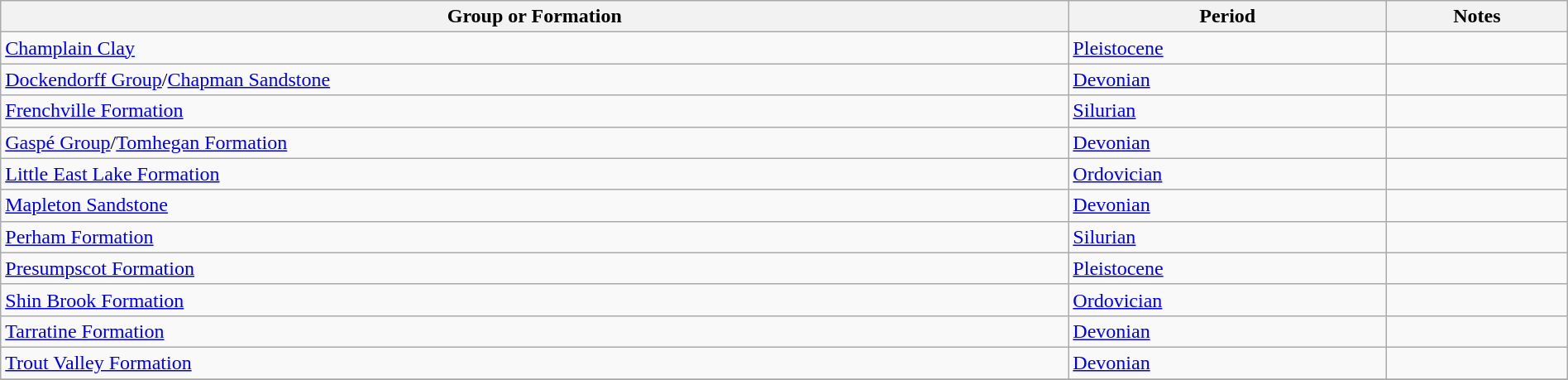<table class="wikitable sortable" style="width: 100%;">
<tr>
<th>Group or Formation</th>
<th>Period</th>
<th class="unsortable">Notes</th>
</tr>
<tr>
<td><a href='#'>Champlain Clay</a></td>
<td><a href='#'>Pleistocene</a></td>
<td></td>
</tr>
<tr>
<td><a href='#'>Dockendorff Group</a>/<a href='#'>Chapman Sandstone</a></td>
<td><a href='#'>Devonian</a></td>
<td></td>
</tr>
<tr>
<td><a href='#'>Frenchville Formation</a></td>
<td><a href='#'>Silurian</a></td>
<td></td>
</tr>
<tr>
<td><a href='#'>Gaspé Group</a>/<a href='#'>Tomhegan Formation</a></td>
<td><a href='#'>Devonian</a></td>
<td></td>
</tr>
<tr>
<td><a href='#'>Little East Lake Formation</a></td>
<td><a href='#'>Ordovician</a></td>
<td></td>
</tr>
<tr>
<td><a href='#'>Mapleton Sandstone</a></td>
<td><a href='#'>Devonian</a></td>
<td></td>
</tr>
<tr>
<td><a href='#'>Perham Formation</a></td>
<td><a href='#'>Silurian</a></td>
<td></td>
</tr>
<tr>
<td><a href='#'>Presumpscot Formation</a></td>
<td><a href='#'>Pleistocene</a></td>
<td></td>
</tr>
<tr>
<td><a href='#'>Shin Brook Formation</a></td>
<td><a href='#'>Ordovician</a></td>
<td></td>
</tr>
<tr>
<td><a href='#'>Tarratine Formation</a></td>
<td><a href='#'>Devonian</a></td>
<td></td>
</tr>
<tr>
<td><a href='#'>Trout Valley Formation</a></td>
<td><a href='#'>Devonian</a></td>
<td></td>
</tr>
<tr>
</tr>
</table>
